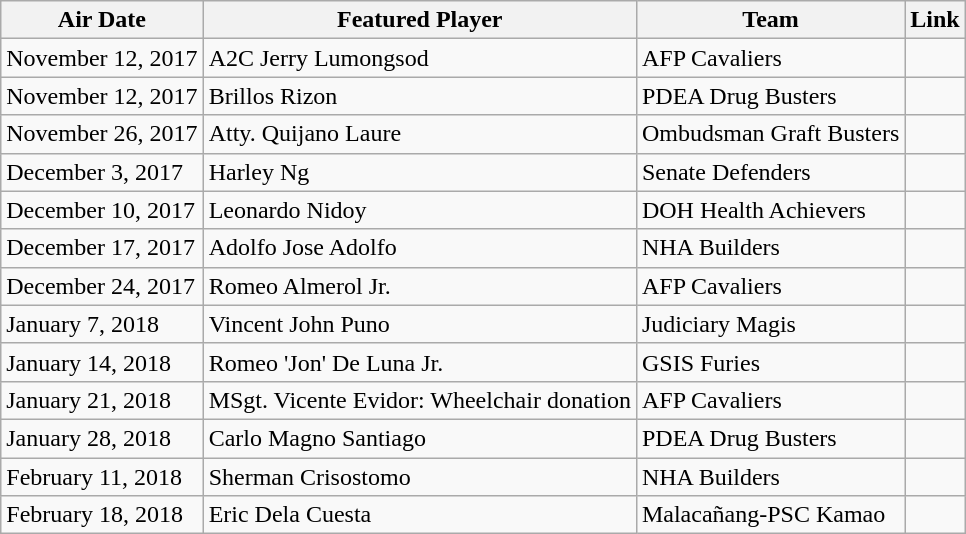<table class="wikitable sortable" style="text-align:left">
<tr>
<th>Air Date</th>
<th>Featured Player</th>
<th>Team</th>
<th>Link</th>
</tr>
<tr>
<td>November 12, 2017</td>
<td>A2C Jerry Lumongsod</td>
<td>AFP Cavaliers</td>
<td align=center></td>
</tr>
<tr>
<td>November 12, 2017</td>
<td>Brillos Rizon</td>
<td>PDEA Drug Busters</td>
<td align=center></td>
</tr>
<tr>
<td>November 26, 2017</td>
<td>Atty. Quijano Laure</td>
<td>Ombudsman Graft Busters</td>
<td align=center></td>
</tr>
<tr>
<td>December 3, 2017</td>
<td>Harley Ng</td>
<td>Senate Defenders</td>
<td align=center></td>
</tr>
<tr>
<td>December 10, 2017</td>
<td>Leonardo Nidoy</td>
<td>DOH Health Achievers</td>
<td align=center></td>
</tr>
<tr>
<td>December 17, 2017</td>
<td>Adolfo Jose Adolfo</td>
<td>NHA Builders</td>
<td align=center></td>
</tr>
<tr>
<td>December 24, 2017</td>
<td>Romeo Almerol Jr.</td>
<td>AFP Cavaliers</td>
<td align=center></td>
</tr>
<tr>
<td>January 7, 2018</td>
<td>Vincent John Puno</td>
<td>Judiciary Magis</td>
<td align=center></td>
</tr>
<tr>
<td>January 14, 2018</td>
<td>Romeo 'Jon' De Luna Jr.</td>
<td>GSIS Furies</td>
<td align=center></td>
</tr>
<tr>
<td>January 21, 2018</td>
<td>MSgt. Vicente Evidor: Wheelchair donation</td>
<td>AFP Cavaliers</td>
<td align=center></td>
</tr>
<tr>
<td>January 28, 2018</td>
<td>Carlo Magno Santiago</td>
<td>PDEA Drug Busters</td>
<td align=center></td>
</tr>
<tr>
<td>February 11, 2018</td>
<td>Sherman Crisostomo</td>
<td>NHA Builders</td>
<td align=center></td>
</tr>
<tr>
<td>February 18, 2018</td>
<td>Eric Dela Cuesta</td>
<td>Malacañang-PSC Kamao</td>
<td align=center></td>
</tr>
</table>
